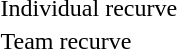<table>
<tr>
<td>Individual recurve</td>
<td></td>
<td></td>
<td></td>
</tr>
<tr>
<td>Team recurve</td>
<td></td>
<td></td>
<td></td>
</tr>
</table>
